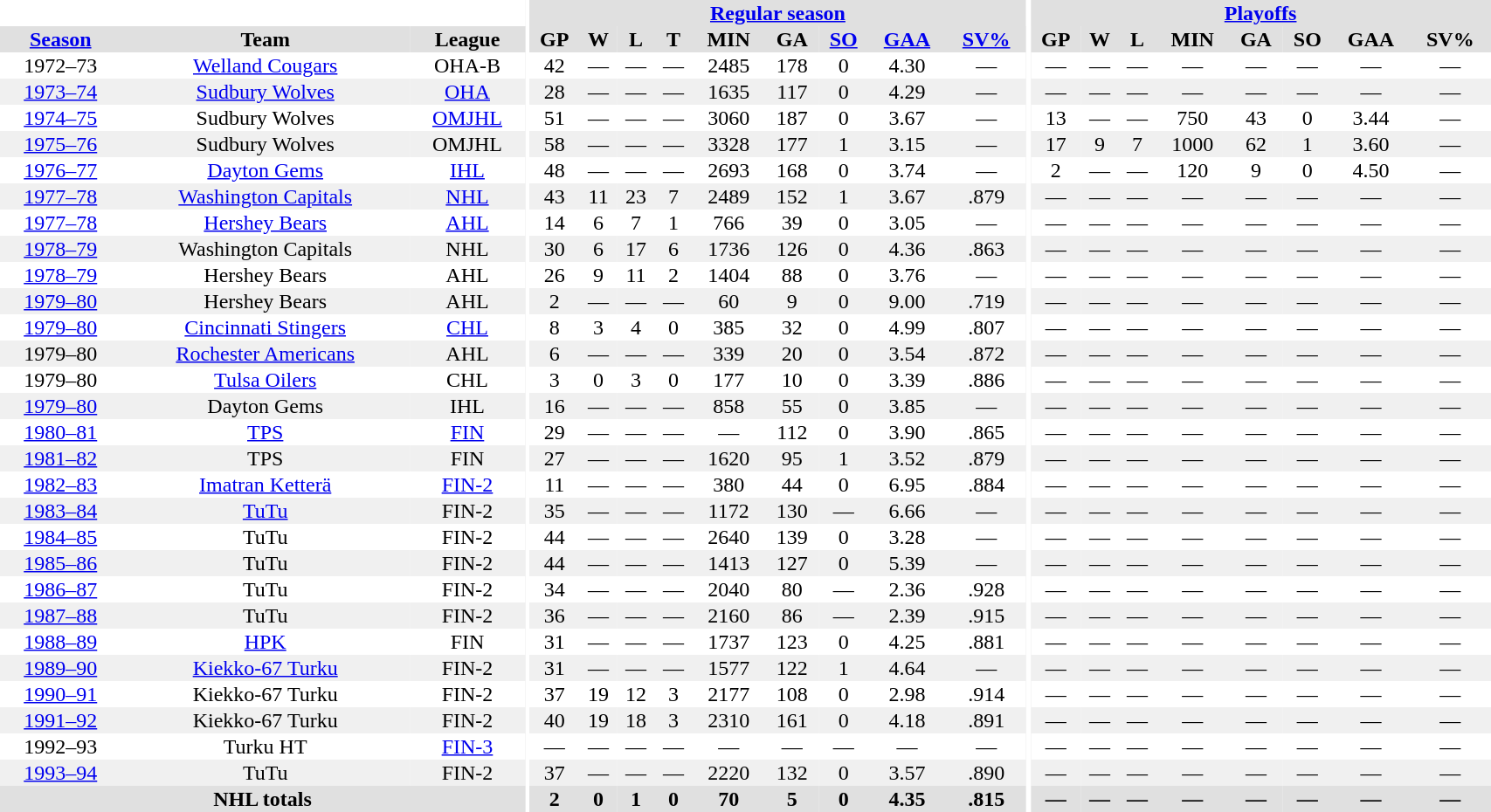<table border="0" cellpadding="1" cellspacing="0" style="width:90%; text-align:center;">
<tr bgcolor="#e0e0e0">
<th colspan="3" bgcolor="#ffffff"></th>
<th rowspan="99" bgcolor="#ffffff"></th>
<th colspan="9" bgcolor="#e0e0e0"><a href='#'>Regular season</a></th>
<th rowspan="99" bgcolor="#ffffff"></th>
<th colspan="8" bgcolor="#e0e0e0"><a href='#'>Playoffs</a></th>
</tr>
<tr bgcolor="#e0e0e0">
<th><a href='#'>Season</a></th>
<th>Team</th>
<th>League</th>
<th>GP</th>
<th>W</th>
<th>L</th>
<th>T</th>
<th>MIN</th>
<th>GA</th>
<th><a href='#'>SO</a></th>
<th><a href='#'>GAA</a></th>
<th><a href='#'>SV%</a></th>
<th>GP</th>
<th>W</th>
<th>L</th>
<th>MIN</th>
<th>GA</th>
<th>SO</th>
<th>GAA</th>
<th>SV%</th>
</tr>
<tr>
<td>1972–73</td>
<td><a href='#'>Welland Cougars</a></td>
<td>OHA-B</td>
<td>42</td>
<td>—</td>
<td>—</td>
<td>—</td>
<td>2485</td>
<td>178</td>
<td>0</td>
<td>4.30</td>
<td>—</td>
<td>—</td>
<td>—</td>
<td>—</td>
<td>—</td>
<td>—</td>
<td>—</td>
<td>—</td>
<td>—</td>
</tr>
<tr bgcolor="#f0f0f0">
<td><a href='#'>1973–74</a></td>
<td><a href='#'>Sudbury Wolves</a></td>
<td><a href='#'>OHA</a></td>
<td>28</td>
<td>—</td>
<td>—</td>
<td>—</td>
<td>1635</td>
<td>117</td>
<td>0</td>
<td>4.29</td>
<td>—</td>
<td>—</td>
<td>—</td>
<td>—</td>
<td>—</td>
<td>—</td>
<td>—</td>
<td>—</td>
<td>—</td>
</tr>
<tr>
<td><a href='#'>1974–75</a></td>
<td>Sudbury Wolves</td>
<td><a href='#'>OMJHL</a></td>
<td>51</td>
<td>—</td>
<td>—</td>
<td>—</td>
<td>3060</td>
<td>187</td>
<td>0</td>
<td>3.67</td>
<td>—</td>
<td>13</td>
<td>—</td>
<td>—</td>
<td>750</td>
<td>43</td>
<td>0</td>
<td>3.44</td>
<td>—</td>
</tr>
<tr bgcolor="#f0f0f0">
<td><a href='#'>1975–76</a></td>
<td>Sudbury Wolves</td>
<td>OMJHL</td>
<td>58</td>
<td>—</td>
<td>—</td>
<td>—</td>
<td>3328</td>
<td>177</td>
<td>1</td>
<td>3.15</td>
<td>—</td>
<td>17</td>
<td>9</td>
<td>7</td>
<td>1000</td>
<td>62</td>
<td>1</td>
<td>3.60</td>
<td>—</td>
</tr>
<tr>
<td><a href='#'>1976–77</a></td>
<td><a href='#'>Dayton Gems</a></td>
<td><a href='#'>IHL</a></td>
<td>48</td>
<td>—</td>
<td>—</td>
<td>—</td>
<td>2693</td>
<td>168</td>
<td>0</td>
<td>3.74</td>
<td>—</td>
<td>2</td>
<td>—</td>
<td>—</td>
<td>120</td>
<td>9</td>
<td>0</td>
<td>4.50</td>
<td>—</td>
</tr>
<tr bgcolor="#f0f0f0">
<td><a href='#'>1977–78</a></td>
<td><a href='#'>Washington Capitals</a></td>
<td><a href='#'>NHL</a></td>
<td>43</td>
<td>11</td>
<td>23</td>
<td>7</td>
<td>2489</td>
<td>152</td>
<td>1</td>
<td>3.67</td>
<td>.879</td>
<td>—</td>
<td>—</td>
<td>—</td>
<td>—</td>
<td>—</td>
<td>—</td>
<td>—</td>
<td>—</td>
</tr>
<tr>
<td><a href='#'>1977–78</a></td>
<td><a href='#'>Hershey Bears</a></td>
<td><a href='#'>AHL</a></td>
<td>14</td>
<td>6</td>
<td>7</td>
<td>1</td>
<td>766</td>
<td>39</td>
<td>0</td>
<td>3.05</td>
<td>—</td>
<td>—</td>
<td>—</td>
<td>—</td>
<td>—</td>
<td>—</td>
<td>—</td>
<td>—</td>
<td>—</td>
</tr>
<tr bgcolor="#f0f0f0">
<td><a href='#'>1978–79</a></td>
<td>Washington Capitals</td>
<td>NHL</td>
<td>30</td>
<td>6</td>
<td>17</td>
<td>6</td>
<td>1736</td>
<td>126</td>
<td>0</td>
<td>4.36</td>
<td>.863</td>
<td>—</td>
<td>—</td>
<td>—</td>
<td>—</td>
<td>—</td>
<td>—</td>
<td>—</td>
<td>—</td>
</tr>
<tr>
<td><a href='#'>1978–79</a></td>
<td>Hershey Bears</td>
<td>AHL</td>
<td>26</td>
<td>9</td>
<td>11</td>
<td>2</td>
<td>1404</td>
<td>88</td>
<td>0</td>
<td>3.76</td>
<td>—</td>
<td>—</td>
<td>—</td>
<td>—</td>
<td>—</td>
<td>—</td>
<td>—</td>
<td>—</td>
<td>—</td>
</tr>
<tr bgcolor="#f0f0f0">
<td><a href='#'>1979–80</a></td>
<td>Hershey Bears</td>
<td>AHL</td>
<td>2</td>
<td>—</td>
<td>—</td>
<td>—</td>
<td>60</td>
<td>9</td>
<td>0</td>
<td>9.00</td>
<td>.719</td>
<td>—</td>
<td>—</td>
<td>—</td>
<td>—</td>
<td>—</td>
<td>—</td>
<td>—</td>
<td>—</td>
</tr>
<tr>
<td><a href='#'>1979–80</a></td>
<td><a href='#'>Cincinnati Stingers</a></td>
<td><a href='#'>CHL</a></td>
<td>8</td>
<td>3</td>
<td>4</td>
<td>0</td>
<td>385</td>
<td>32</td>
<td>0</td>
<td>4.99</td>
<td>.807</td>
<td>—</td>
<td>—</td>
<td>—</td>
<td>—</td>
<td>—</td>
<td>—</td>
<td>—</td>
<td>—</td>
</tr>
<tr bgcolor="#f0f0f0">
<td>1979–80</td>
<td><a href='#'>Rochester Americans</a></td>
<td>AHL</td>
<td>6</td>
<td>—</td>
<td>—</td>
<td>—</td>
<td>339</td>
<td>20</td>
<td>0</td>
<td>3.54</td>
<td>.872</td>
<td>—</td>
<td>—</td>
<td>—</td>
<td>—</td>
<td>—</td>
<td>—</td>
<td>—</td>
<td>—</td>
</tr>
<tr>
<td>1979–80</td>
<td><a href='#'>Tulsa Oilers</a></td>
<td>CHL</td>
<td>3</td>
<td>0</td>
<td>3</td>
<td>0</td>
<td>177</td>
<td>10</td>
<td>0</td>
<td>3.39</td>
<td>.886</td>
<td>—</td>
<td>—</td>
<td>—</td>
<td>—</td>
<td>—</td>
<td>—</td>
<td>—</td>
<td>—</td>
</tr>
<tr bgcolor="#f0f0f0">
<td><a href='#'>1979–80</a></td>
<td>Dayton Gems</td>
<td>IHL</td>
<td>16</td>
<td>—</td>
<td>—</td>
<td>—</td>
<td>858</td>
<td>55</td>
<td>0</td>
<td>3.85</td>
<td>—</td>
<td>—</td>
<td>—</td>
<td>—</td>
<td>—</td>
<td>—</td>
<td>—</td>
<td>—</td>
<td>—</td>
</tr>
<tr>
<td><a href='#'>1980–81</a></td>
<td><a href='#'>TPS</a></td>
<td><a href='#'>FIN</a></td>
<td>29</td>
<td>—</td>
<td>—</td>
<td>—</td>
<td>—</td>
<td>112</td>
<td>0</td>
<td>3.90</td>
<td>.865</td>
<td>—</td>
<td>—</td>
<td>—</td>
<td>—</td>
<td>—</td>
<td>—</td>
<td>—</td>
<td>—</td>
</tr>
<tr bgcolor="#f0f0f0">
<td><a href='#'>1981–82</a></td>
<td>TPS</td>
<td>FIN</td>
<td>27</td>
<td>—</td>
<td>—</td>
<td>—</td>
<td>1620</td>
<td>95</td>
<td>1</td>
<td>3.52</td>
<td>.879</td>
<td>—</td>
<td>—</td>
<td>—</td>
<td>—</td>
<td>—</td>
<td>—</td>
<td>—</td>
<td>—</td>
</tr>
<tr>
<td><a href='#'>1982–83</a></td>
<td><a href='#'>Imatran Ketterä</a></td>
<td><a href='#'>FIN-2</a></td>
<td>11</td>
<td>—</td>
<td>—</td>
<td>—</td>
<td>380</td>
<td>44</td>
<td>0</td>
<td>6.95</td>
<td>.884</td>
<td>—</td>
<td>—</td>
<td>—</td>
<td>—</td>
<td>—</td>
<td>—</td>
<td>—</td>
<td>—</td>
</tr>
<tr bgcolor="#f0f0f0">
<td><a href='#'>1983–84</a></td>
<td><a href='#'>TuTu</a></td>
<td>FIN-2</td>
<td>35</td>
<td>—</td>
<td>—</td>
<td>—</td>
<td>1172</td>
<td>130</td>
<td>—</td>
<td>6.66</td>
<td>—</td>
<td>—</td>
<td>—</td>
<td>—</td>
<td>—</td>
<td>—</td>
<td>—</td>
<td>—</td>
<td>—</td>
</tr>
<tr>
<td><a href='#'>1984–85</a></td>
<td>TuTu</td>
<td>FIN-2</td>
<td>44</td>
<td>—</td>
<td>—</td>
<td>—</td>
<td>2640</td>
<td>139</td>
<td>0</td>
<td>3.28</td>
<td>—</td>
<td>—</td>
<td>—</td>
<td>—</td>
<td>—</td>
<td>—</td>
<td>—</td>
<td>—</td>
<td>—</td>
</tr>
<tr bgcolor="#f0f0f0">
<td><a href='#'>1985–86</a></td>
<td>TuTu</td>
<td>FIN-2</td>
<td>44</td>
<td>—</td>
<td>—</td>
<td>—</td>
<td>1413</td>
<td>127</td>
<td>0</td>
<td>5.39</td>
<td>—</td>
<td>—</td>
<td>—</td>
<td>—</td>
<td>—</td>
<td>—</td>
<td>—</td>
<td>—</td>
<td>—</td>
</tr>
<tr>
<td><a href='#'>1986–87</a></td>
<td>TuTu</td>
<td>FIN-2</td>
<td>34</td>
<td>—</td>
<td>—</td>
<td>—</td>
<td>2040</td>
<td>80</td>
<td>—</td>
<td>2.36</td>
<td>.928</td>
<td>—</td>
<td>—</td>
<td>—</td>
<td>—</td>
<td>—</td>
<td>—</td>
<td>—</td>
<td>—</td>
</tr>
<tr bgcolor="#f0f0f0">
<td><a href='#'>1987–88</a></td>
<td>TuTu</td>
<td>FIN-2</td>
<td>36</td>
<td>—</td>
<td>—</td>
<td>—</td>
<td>2160</td>
<td>86</td>
<td>—</td>
<td>2.39</td>
<td>.915</td>
<td>—</td>
<td>—</td>
<td>—</td>
<td>—</td>
<td>—</td>
<td>—</td>
<td>—</td>
<td>—</td>
</tr>
<tr>
<td><a href='#'>1988–89</a></td>
<td><a href='#'>HPK</a></td>
<td>FIN</td>
<td>31</td>
<td>—</td>
<td>—</td>
<td>—</td>
<td>1737</td>
<td>123</td>
<td>0</td>
<td>4.25</td>
<td>.881</td>
<td>—</td>
<td>—</td>
<td>—</td>
<td>—</td>
<td>—</td>
<td>—</td>
<td>—</td>
<td>—</td>
</tr>
<tr bgcolor="#f0f0f0">
<td><a href='#'>1989–90</a></td>
<td><a href='#'>Kiekko-67 Turku</a></td>
<td>FIN-2</td>
<td>31</td>
<td>—</td>
<td>—</td>
<td>—</td>
<td>1577</td>
<td>122</td>
<td>1</td>
<td>4.64</td>
<td>—</td>
<td>—</td>
<td>—</td>
<td>—</td>
<td>—</td>
<td>—</td>
<td>—</td>
<td>—</td>
<td>—</td>
</tr>
<tr>
<td><a href='#'>1990–91</a></td>
<td>Kiekko-67 Turku</td>
<td>FIN-2</td>
<td>37</td>
<td>19</td>
<td>12</td>
<td>3</td>
<td>2177</td>
<td>108</td>
<td>0</td>
<td>2.98</td>
<td>.914</td>
<td>—</td>
<td>—</td>
<td>—</td>
<td>—</td>
<td>—</td>
<td>—</td>
<td>—</td>
<td>—</td>
</tr>
<tr bgcolor="#f0f0f0">
<td><a href='#'>1991–92</a></td>
<td>Kiekko-67 Turku</td>
<td>FIN-2</td>
<td>40</td>
<td>19</td>
<td>18</td>
<td>3</td>
<td>2310</td>
<td>161</td>
<td>0</td>
<td>4.18</td>
<td>.891</td>
<td>—</td>
<td>—</td>
<td>—</td>
<td>—</td>
<td>—</td>
<td>—</td>
<td>—</td>
<td>—</td>
</tr>
<tr>
<td>1992–93</td>
<td>Turku HT</td>
<td><a href='#'>FIN-3</a></td>
<td>—</td>
<td>—</td>
<td>—</td>
<td>—</td>
<td>—</td>
<td>—</td>
<td>—</td>
<td>—</td>
<td>—</td>
<td>—</td>
<td>—</td>
<td>—</td>
<td>—</td>
<td>—</td>
<td>—</td>
<td>—</td>
<td>—</td>
</tr>
<tr bgcolor="#f0f0f0">
<td><a href='#'>1993–94</a></td>
<td>TuTu</td>
<td>FIN-2</td>
<td>37</td>
<td>—</td>
<td>—</td>
<td>—</td>
<td>2220</td>
<td>132</td>
<td>0</td>
<td>3.57</td>
<td>.890</td>
<td>—</td>
<td>—</td>
<td>—</td>
<td>—</td>
<td>—</td>
<td>—</td>
<td>—</td>
<td>—</td>
</tr>
<tr bgcolor="#e0e0e0">
<th colspan=3>NHL totals</th>
<th>2</th>
<th>0</th>
<th>1</th>
<th>0</th>
<th>70</th>
<th>5</th>
<th>0</th>
<th>4.35</th>
<th>.815</th>
<th>—</th>
<th>—</th>
<th>—</th>
<th>—</th>
<th>—</th>
<th>—</th>
<th>—</th>
<th>—</th>
</tr>
</table>
